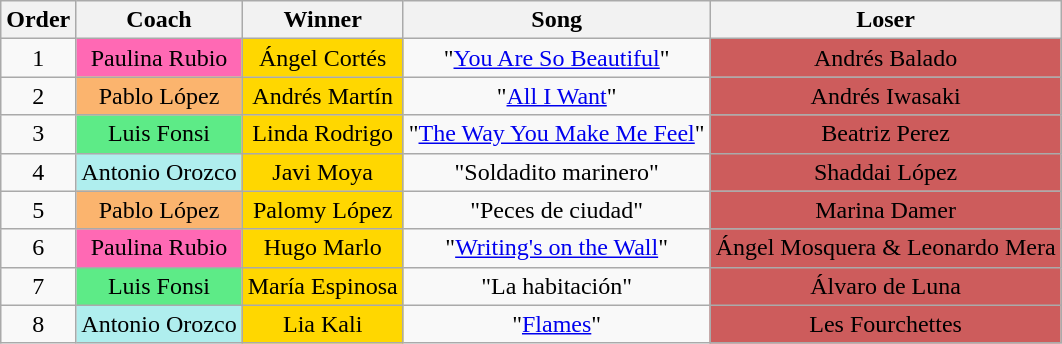<table class=wikitable>
<tr>
<th>Order</th>
<th>Coach</th>
<th>Winner</th>
<th>Song</th>
<th>Loser</th>
</tr>
<tr>
<td align=center>1</td>
<td bgcolor=#ff69b4 align=center>Paulina Rubio</td>
<td bgcolor=Gold align=center>Ángel Cortés</td>
<td align=center>"<a href='#'>You Are So Beautiful</a>"</td>
<td bgcolor=IndianRed align=center>Andrés Balado</td>
</tr>
<tr>
<td align=center>2</td>
<td bgcolor=#fbb46e align=center>Pablo López</td>
<td bgcolor=Gold align=center>Andrés Martín</td>
<td align=center>"<a href='#'>All I Want</a>"</td>
<td bgcolor=IndianRed align=center>Andrés Iwasaki</td>
</tr>
<tr>
<td align=center>3</td>
<td bgcolor=#5deb87 align=center>Luis Fonsi</td>
<td bgcolor=Gold align=center>Linda Rodrigo</td>
<td align=center>"<a href='#'>The Way You Make Me Feel</a>"</td>
<td bgcolor=IndianRed align=center>Beatriz Perez</td>
</tr>
<tr>
<td align=center>4</td>
<td bgcolor=#afeeee align=center>Antonio Orozco</td>
<td bgcolor=Gold align=center>Javi Moya</td>
<td align=center>"Soldadito marinero"</td>
<td bgcolor=IndianRed align=center>Shaddai López</td>
</tr>
<tr>
<td align=center>5</td>
<td bgcolor=#fbb46e align=center>Pablo López</td>
<td bgcolor=Gold align=center>Palomy López</td>
<td align=center>"Peces de ciudad"</td>
<td bgcolor=IndianRed align=center>Marina Damer</td>
</tr>
<tr>
<td align=center>6</td>
<td bgcolor=#ff69b4 align=center>Paulina Rubio</td>
<td bgcolor=Gold align=center>Hugo Marlo</td>
<td align=center>"<a href='#'>Writing's on the Wall</a>"</td>
<td bgcolor=IndianRed align=center>Ángel Mosquera & Leonardo Mera</td>
</tr>
<tr>
<td align=center>7</td>
<td bgcolor=#5deb87 align=center>Luis Fonsi</td>
<td bgcolor=Gold align=center>María Espinosa</td>
<td align=center>"La habitación"</td>
<td bgcolor=IndianRed align=center>Álvaro de Luna</td>
</tr>
<tr>
<td align=center>8</td>
<td bgcolor=#afeeee align=center>Antonio Orozco</td>
<td bgcolor=Gold align=center>Lia Kali</td>
<td align=center>"<a href='#'>Flames</a>"</td>
<td bgcolor=IndianRed align=center>Les Fourchettes</td>
</tr>
</table>
